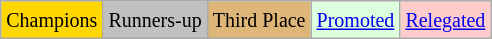<table class="wikitable">
<tr>
<td bgcolor=gold><small>Champions</small></td>
<td bgcolor=silver><small>Runners-up</small></td>
<td bgcolor=#deb678><small>Third Place</small></td>
<td bgcolor="#DDFFDD"><small><a href='#'>Promoted</a></small></td>
<td bgcolor="#FFCCCC"><small><a href='#'>Relegated</a></small></td>
</tr>
</table>
